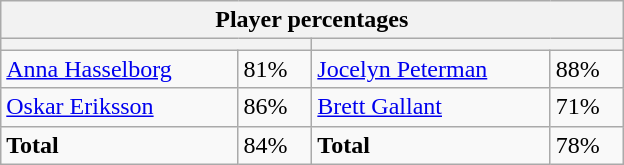<table class="wikitable">
<tr>
<th colspan=4 width=400>Player percentages</th>
</tr>
<tr>
<th colspan=2 width=200 style="white-space:nowrap;"></th>
<th colspan=2 width=200 style="white-space:nowrap;"></th>
</tr>
<tr>
<td><a href='#'>Anna Hasselborg</a></td>
<td>81%</td>
<td><a href='#'>Jocelyn Peterman</a></td>
<td>88%</td>
</tr>
<tr>
<td><a href='#'>Oskar Eriksson</a></td>
<td>86%</td>
<td><a href='#'>Brett Gallant</a></td>
<td>71%</td>
</tr>
<tr>
<td><strong>Total</strong></td>
<td>84%</td>
<td><strong>Total</strong></td>
<td>78%</td>
</tr>
</table>
